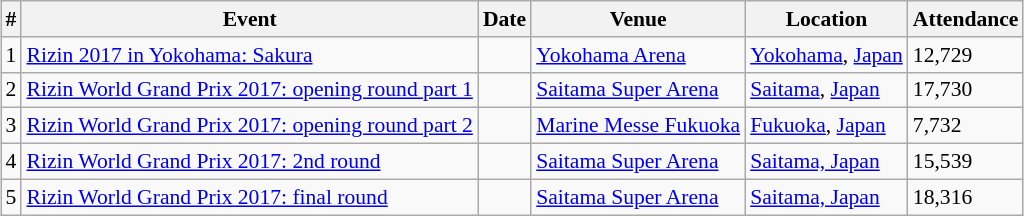<table class="sortable wikitable succession-box" style="margin:1.0em auto; font-size:90%;">
<tr>
<th scope="col">#</th>
<th scope="col">Event</th>
<th scope="col">Date</th>
<th scope="col">Venue</th>
<th scope="col">Location</th>
<th scope="col">Attendance</th>
</tr>
<tr>
<td align=center>1</td>
<td><a href='#'>Rizin 2017 in Yokohama: Sakura</a></td>
<td></td>
<td><a href='#'>Yokohama Arena</a></td>
<td> <a href='#'>Yokohama</a>, <a href='#'>Japan</a></td>
<td>12,729</td>
</tr>
<tr>
<td align=center>2</td>
<td><a href='#'>Rizin World Grand Prix 2017: opening round part 1</a></td>
<td></td>
<td><a href='#'>Saitama Super Arena</a></td>
<td> <a href='#'>Saitama</a>, <a href='#'>Japan</a></td>
<td>17,730</td>
</tr>
<tr>
<td align=center>3</td>
<td><a href='#'>Rizin World Grand Prix 2017: opening round part 2</a></td>
<td></td>
<td><a href='#'>Marine Messe Fukuoka</a></td>
<td> <a href='#'>Fukuoka</a>, <a href='#'>Japan</a></td>
<td>7,732</td>
</tr>
<tr>
<td align=center>4</td>
<td><a href='#'>Rizin World Grand Prix 2017: 2nd round</a></td>
<td></td>
<td><a href='#'>Saitama Super Arena</a></td>
<td> <a href='#'>Saitama, Japan</a></td>
<td>15,539</td>
</tr>
<tr>
<td align=center>5</td>
<td><a href='#'>Rizin World Grand Prix 2017: final round</a></td>
<td></td>
<td><a href='#'>Saitama Super Arena</a></td>
<td> <a href='#'>Saitama, Japan</a></td>
<td>18,316</td>
</tr>
</table>
